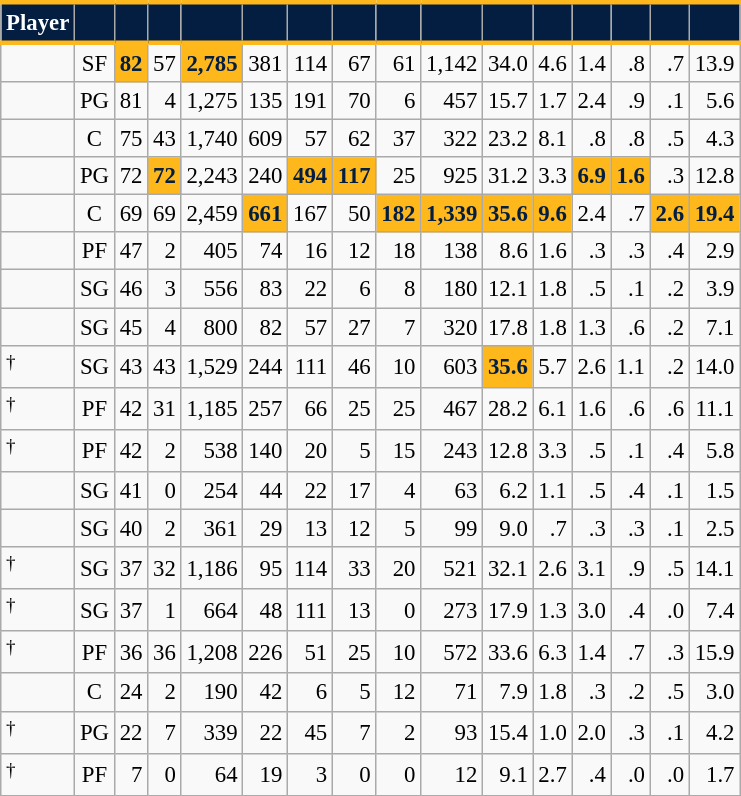<table class="wikitable sortable" style="font-size: 95%; text-align:right;">
<tr>
<th style="background:#041E42; color:#FFFFFF; border-top:#FFB81C 3px solid; border-bottom:#FFB81C 3px solid;">Player</th>
<th style="background:#041E42; color:#FFFFFF; border-top:#FFB81C 3px solid; border-bottom:#FFB81C 3px solid;"></th>
<th style="background:#041E42; color:#FFFFFF; border-top:#FFB81C 3px solid; border-bottom:#FFB81C 3px solid;"></th>
<th style="background:#041E42; color:#FFFFFF; border-top:#FFB81C 3px solid; border-bottom:#FFB81C 3px solid;"></th>
<th style="background:#041E42; color:#FFFFFF; border-top:#FFB81C 3px solid; border-bottom:#FFB81C 3px solid;"></th>
<th style="background:#041E42; color:#FFFFFF; border-top:#FFB81C 3px solid; border-bottom:#FFB81C 3px solid;"></th>
<th style="background:#041E42; color:#FFFFFF; border-top:#FFB81C 3px solid; border-bottom:#FFB81C 3px solid;"></th>
<th style="background:#041E42; color:#FFFFFF; border-top:#FFB81C 3px solid; border-bottom:#FFB81C 3px solid;"></th>
<th style="background:#041E42; color:#FFFFFF; border-top:#FFB81C 3px solid; border-bottom:#FFB81C 3px solid;"></th>
<th style="background:#041E42; color:#FFFFFF; border-top:#FFB81C 3px solid; border-bottom:#FFB81C 3px solid;"></th>
<th style="background:#041E42; color:#FFFFFF; border-top:#FFB81C 3px solid; border-bottom:#FFB81C 3px solid;"></th>
<th style="background:#041E42; color:#FFFFFF; border-top:#FFB81C 3px solid; border-bottom:#FFB81C 3px solid;"></th>
<th style="background:#041E42; color:#FFFFFF; border-top:#FFB81C 3px solid; border-bottom:#FFB81C 3px solid;"></th>
<th style="background:#041E42; color:#FFFFFF; border-top:#FFB81C 3px solid; border-bottom:#FFB81C 3px solid;"></th>
<th style="background:#041E42; color:#FFFFFF; border-top:#FFB81C 3px solid; border-bottom:#FFB81C 3px solid;"></th>
<th style="background:#041E42; color:#FFFFFF; border-top:#FFB81C 3px solid; border-bottom:#FFB81C 3px solid;"></th>
</tr>
<tr>
<td style="text-align:left;"></td>
<td style="text-align:center;">SF</td>
<td style="background:#FFB81C; color:#041E42;"><strong>82</strong></td>
<td>57</td>
<td style="background:#FFB81C; color:#041E42;"><strong>2,785</strong></td>
<td>381</td>
<td>114</td>
<td>67</td>
<td>61</td>
<td>1,142</td>
<td>34.0</td>
<td>4.6</td>
<td>1.4</td>
<td>.8</td>
<td>.7</td>
<td>13.9</td>
</tr>
<tr>
<td style="text-align:left;"></td>
<td style="text-align:center;">PG</td>
<td>81</td>
<td>4</td>
<td>1,275</td>
<td>135</td>
<td>191</td>
<td>70</td>
<td>6</td>
<td>457</td>
<td>15.7</td>
<td>1.7</td>
<td>2.4</td>
<td>.9</td>
<td>.1</td>
<td>5.6</td>
</tr>
<tr>
<td style="text-align:left;"></td>
<td style="text-align:center;">C</td>
<td>75</td>
<td>43</td>
<td>1,740</td>
<td>609</td>
<td>57</td>
<td>62</td>
<td>37</td>
<td>322</td>
<td>23.2</td>
<td>8.1</td>
<td>.8</td>
<td>.8</td>
<td>.5</td>
<td>4.3</td>
</tr>
<tr>
<td style="text-align:left;"></td>
<td style="text-align:center;">PG</td>
<td>72</td>
<td style="background:#FFB81C; color:#041E42;"><strong>72</strong></td>
<td>2,243</td>
<td>240</td>
<td style="background:#FFB81C; color:#041E42;"><strong>494</strong></td>
<td style="background:#FFB81C; color:#041E42;"><strong>117</strong></td>
<td>25</td>
<td>925</td>
<td>31.2</td>
<td>3.3</td>
<td style="background:#FFB81C; color:#041E42;"><strong>6.9</strong></td>
<td style="background:#FFB81C; color:#041E42;"><strong>1.6</strong></td>
<td>.3</td>
<td>12.8</td>
</tr>
<tr>
<td style="text-align:left;"></td>
<td style="text-align:center;">C</td>
<td>69</td>
<td>69</td>
<td>2,459</td>
<td style="background:#FFB81C; color:#041E42;"><strong>661</strong></td>
<td>167</td>
<td>50</td>
<td style="background:#FFB81C; color:#041E42;"><strong>182</strong></td>
<td style="background:#FFB81C; color:#041E42;"><strong>1,339</strong></td>
<td style="background:#FFB81C; color:#041E42;"><strong>35.6</strong></td>
<td style="background:#FFB81C; color:#041E42;"><strong>9.6</strong></td>
<td>2.4</td>
<td>.7</td>
<td style="background:#FFB81C; color:#041E42;"><strong>2.6</strong></td>
<td style="background:#FFB81C; color:#041E42;"><strong>19.4</strong></td>
</tr>
<tr>
<td style="text-align:left;"></td>
<td style="text-align:center;">PF</td>
<td>47</td>
<td>2</td>
<td>405</td>
<td>74</td>
<td>16</td>
<td>12</td>
<td>18</td>
<td>138</td>
<td>8.6</td>
<td>1.6</td>
<td>.3</td>
<td>.3</td>
<td>.4</td>
<td>2.9</td>
</tr>
<tr>
<td style="text-align:left;"></td>
<td style="text-align:center;">SG</td>
<td>46</td>
<td>3</td>
<td>556</td>
<td>83</td>
<td>22</td>
<td>6</td>
<td>8</td>
<td>180</td>
<td>12.1</td>
<td>1.8</td>
<td>.5</td>
<td>.1</td>
<td>.2</td>
<td>3.9</td>
</tr>
<tr>
<td style="text-align:left;"></td>
<td style="text-align:center;">SG</td>
<td>45</td>
<td>4</td>
<td>800</td>
<td>82</td>
<td>57</td>
<td>27</td>
<td>7</td>
<td>320</td>
<td>17.8</td>
<td>1.8</td>
<td>1.3</td>
<td>.6</td>
<td>.2</td>
<td>7.1</td>
</tr>
<tr>
<td style="text-align:left;"><sup>†</sup></td>
<td style="text-align:center;">SG</td>
<td>43</td>
<td>43</td>
<td>1,529</td>
<td>244</td>
<td>111</td>
<td>46</td>
<td>10</td>
<td>603</td>
<td style="background:#FFB81C; color:#041E42;"><strong>35.6</strong></td>
<td>5.7</td>
<td>2.6</td>
<td>1.1</td>
<td>.2</td>
<td>14.0</td>
</tr>
<tr>
<td style="text-align:left;"><sup>†</sup></td>
<td style="text-align:center;">PF</td>
<td>42</td>
<td>31</td>
<td>1,185</td>
<td>257</td>
<td>66</td>
<td>25</td>
<td>25</td>
<td>467</td>
<td>28.2</td>
<td>6.1</td>
<td>1.6</td>
<td>.6</td>
<td>.6</td>
<td>11.1</td>
</tr>
<tr>
<td style="text-align:left;"><sup>†</sup></td>
<td style="text-align:center;">PF</td>
<td>42</td>
<td>2</td>
<td>538</td>
<td>140</td>
<td>20</td>
<td>5</td>
<td>15</td>
<td>243</td>
<td>12.8</td>
<td>3.3</td>
<td>.5</td>
<td>.1</td>
<td>.4</td>
<td>5.8</td>
</tr>
<tr>
<td style="text-align:left;"></td>
<td style="text-align:center;">SG</td>
<td>41</td>
<td>0</td>
<td>254</td>
<td>44</td>
<td>22</td>
<td>17</td>
<td>4</td>
<td>63</td>
<td>6.2</td>
<td>1.1</td>
<td>.5</td>
<td>.4</td>
<td>.1</td>
<td>1.5</td>
</tr>
<tr>
<td style="text-align:left;"></td>
<td style="text-align:center;">SG</td>
<td>40</td>
<td>2</td>
<td>361</td>
<td>29</td>
<td>13</td>
<td>12</td>
<td>5</td>
<td>99</td>
<td>9.0</td>
<td>.7</td>
<td>.3</td>
<td>.3</td>
<td>.1</td>
<td>2.5</td>
</tr>
<tr>
<td style="text-align:left;"><sup>†</sup></td>
<td style="text-align:center;">SG</td>
<td>37</td>
<td>32</td>
<td>1,186</td>
<td>95</td>
<td>114</td>
<td>33</td>
<td>20</td>
<td>521</td>
<td>32.1</td>
<td>2.6</td>
<td>3.1</td>
<td>.9</td>
<td>.5</td>
<td>14.1</td>
</tr>
<tr>
<td style="text-align:left;"><sup>†</sup></td>
<td style="text-align:center;">SG</td>
<td>37</td>
<td>1</td>
<td>664</td>
<td>48</td>
<td>111</td>
<td>13</td>
<td>0</td>
<td>273</td>
<td>17.9</td>
<td>1.3</td>
<td>3.0</td>
<td>.4</td>
<td>.0</td>
<td>7.4</td>
</tr>
<tr>
<td style="text-align:left;"><sup>†</sup></td>
<td style="text-align:center;">PF</td>
<td>36</td>
<td>36</td>
<td>1,208</td>
<td>226</td>
<td>51</td>
<td>25</td>
<td>10</td>
<td>572</td>
<td>33.6</td>
<td>6.3</td>
<td>1.4</td>
<td>.7</td>
<td>.3</td>
<td>15.9</td>
</tr>
<tr>
<td style="text-align:left;"></td>
<td style="text-align:center;">C</td>
<td>24</td>
<td>2</td>
<td>190</td>
<td>42</td>
<td>6</td>
<td>5</td>
<td>12</td>
<td>71</td>
<td>7.9</td>
<td>1.8</td>
<td>.3</td>
<td>.2</td>
<td>.5</td>
<td>3.0</td>
</tr>
<tr>
<td style="text-align:left;"><sup>†</sup></td>
<td style="text-align:center;">PG</td>
<td>22</td>
<td>7</td>
<td>339</td>
<td>22</td>
<td>45</td>
<td>7</td>
<td>2</td>
<td>93</td>
<td>15.4</td>
<td>1.0</td>
<td>2.0</td>
<td>.3</td>
<td>.1</td>
<td>4.2</td>
</tr>
<tr>
<td style="text-align:left;"><sup>†</sup></td>
<td style="text-align:center;">PF</td>
<td>7</td>
<td>0</td>
<td>64</td>
<td>19</td>
<td>3</td>
<td>0</td>
<td>0</td>
<td>12</td>
<td>9.1</td>
<td>2.7</td>
<td>.4</td>
<td>.0</td>
<td>.0</td>
<td>1.7</td>
</tr>
</table>
